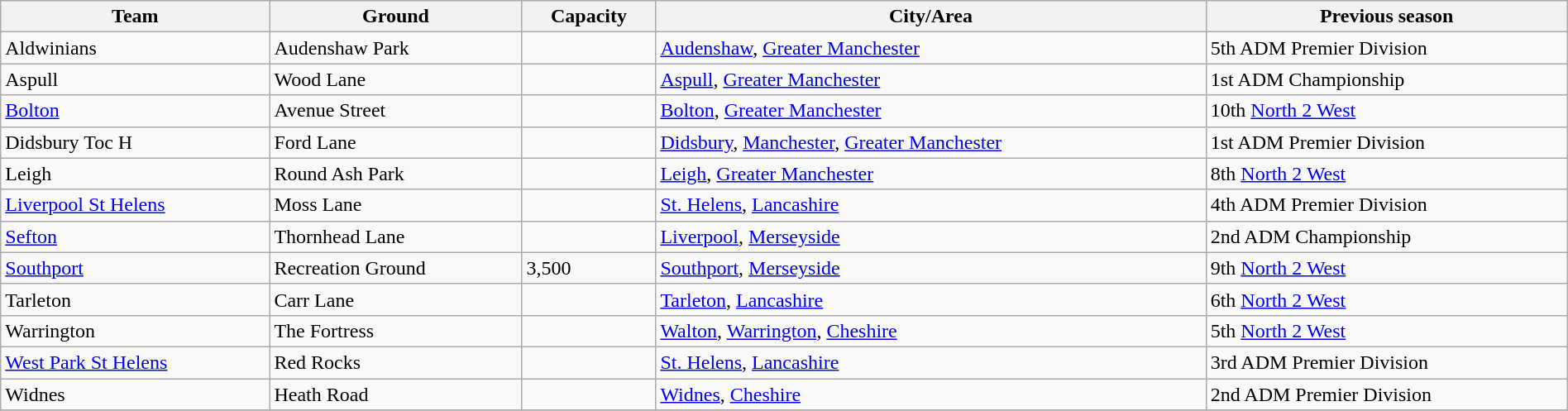<table class="wikitable sortable" width=100%>
<tr>
<th>Team</th>
<th>Ground</th>
<th>Capacity</th>
<th>City/Area</th>
<th>Previous season</th>
</tr>
<tr>
<td>Aldwinians</td>
<td>Audenshaw Park</td>
<td></td>
<td><a href='#'>Audenshaw</a>, <a href='#'>Greater Manchester</a></td>
<td>5th ADM Premier Division</td>
</tr>
<tr>
<td>Aspull</td>
<td>Wood Lane</td>
<td></td>
<td><a href='#'>Aspull</a>, <a href='#'>Greater Manchester</a></td>
<td>1st ADM Championship</td>
</tr>
<tr>
<td><a href='#'>Bolton</a></td>
<td>Avenue Street</td>
<td></td>
<td><a href='#'>Bolton</a>, <a href='#'>Greater Manchester</a></td>
<td>10th <a href='#'>North 2 West</a></td>
</tr>
<tr>
<td>Didsbury Toc H</td>
<td>Ford Lane</td>
<td></td>
<td><a href='#'>Didsbury</a>, <a href='#'>Manchester</a>, <a href='#'>Greater Manchester</a></td>
<td>1st ADM Premier Division</td>
</tr>
<tr>
<td>Leigh</td>
<td>Round Ash Park</td>
<td></td>
<td><a href='#'>Leigh</a>, <a href='#'>Greater Manchester</a></td>
<td>8th <a href='#'>North 2 West</a></td>
</tr>
<tr>
<td><a href='#'>Liverpool St Helens</a></td>
<td>Moss Lane</td>
<td></td>
<td><a href='#'>St. Helens</a>, <a href='#'>Lancashire</a></td>
<td>4th ADM Premier Division</td>
</tr>
<tr>
<td><a href='#'>Sefton</a></td>
<td>Thornhead Lane</td>
<td></td>
<td><a href='#'>Liverpool</a>, <a href='#'>Merseyside</a></td>
<td>2nd ADM Championship</td>
</tr>
<tr>
<td><a href='#'>Southport</a></td>
<td>Recreation Ground</td>
<td>3,500</td>
<td><a href='#'>Southport</a>, <a href='#'>Merseyside</a></td>
<td>9th <a href='#'>North 2 West</a></td>
</tr>
<tr>
<td>Tarleton</td>
<td>Carr Lane</td>
<td></td>
<td><a href='#'>Tarleton</a>, <a href='#'>Lancashire</a></td>
<td>6th <a href='#'>North 2 West</a></td>
</tr>
<tr>
<td>Warrington</td>
<td>The Fortress</td>
<td></td>
<td><a href='#'>Walton</a>, <a href='#'>Warrington</a>, <a href='#'>Cheshire</a></td>
<td>5th <a href='#'>North 2 West</a></td>
</tr>
<tr>
<td><a href='#'>West Park St Helens</a></td>
<td>Red Rocks</td>
<td></td>
<td><a href='#'>St. Helens</a>, <a href='#'>Lancashire</a></td>
<td>3rd ADM Premier Division</td>
</tr>
<tr>
<td>Widnes</td>
<td>Heath Road</td>
<td></td>
<td><a href='#'>Widnes</a>, <a href='#'>Cheshire</a></td>
<td>2nd ADM Premier Division</td>
</tr>
<tr>
</tr>
</table>
